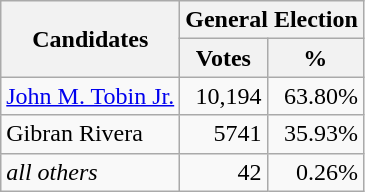<table class=wikitable>
<tr>
<th colspan=1 rowspan=2><strong>Candidates</strong></th>
<th colspan=2><strong>General Election</strong></th>
</tr>
<tr>
<th>Votes</th>
<th>%</th>
</tr>
<tr>
<td><a href='#'>John M. Tobin Jr.</a></td>
<td align="right">10,194</td>
<td align="right">63.80%</td>
</tr>
<tr>
<td>Gibran Rivera</td>
<td align="right">5741</td>
<td align="right">35.93%</td>
</tr>
<tr>
<td><em>all others</em></td>
<td align="right">42</td>
<td align="right">0.26%</td>
</tr>
</table>
